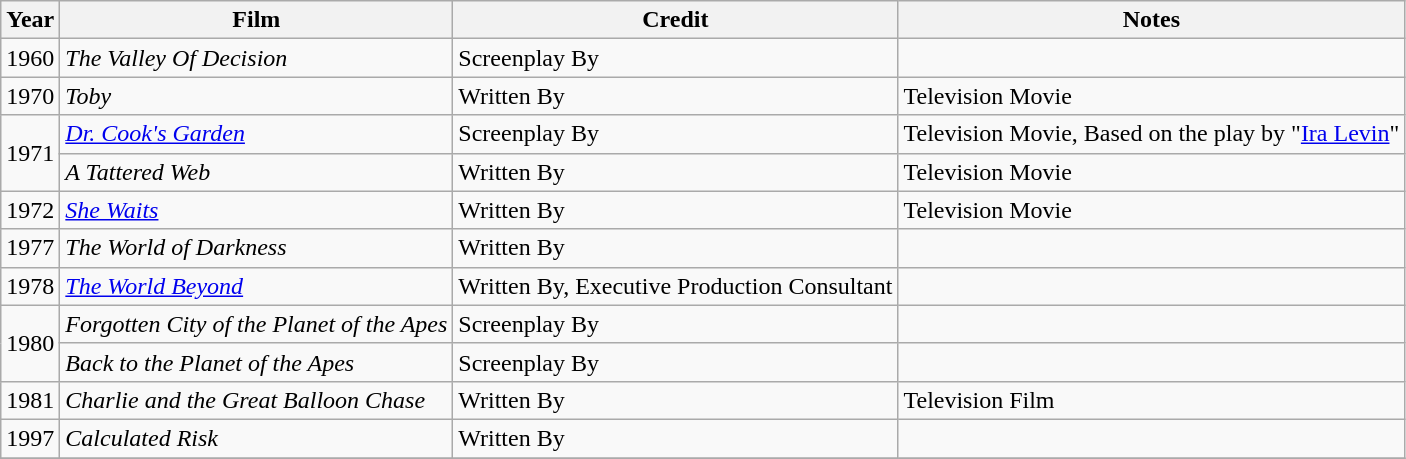<table class="wikitable">
<tr>
<th>Year</th>
<th>Film</th>
<th>Credit</th>
<th>Notes</th>
</tr>
<tr>
<td>1960</td>
<td><em>The Valley Of Decision</em></td>
<td>Screenplay By</td>
<td></td>
</tr>
<tr>
<td>1970</td>
<td><em>Toby</em></td>
<td>Written By</td>
<td>Television Movie</td>
</tr>
<tr>
<td rowspan=2>1971</td>
<td><em><a href='#'>Dr. Cook's Garden</a></em></td>
<td>Screenplay By</td>
<td>Television Movie, Based on the play by "<a href='#'>Ira Levin</a>"</td>
</tr>
<tr>
<td><em>A Tattered Web</em></td>
<td>Written By</td>
<td>Television Movie</td>
</tr>
<tr>
<td>1972</td>
<td><em><a href='#'>She Waits</a></em></td>
<td>Written By</td>
<td>Television Movie</td>
</tr>
<tr>
<td>1977</td>
<td><em>The World of Darkness</em></td>
<td>Written By</td>
<td></td>
</tr>
<tr>
<td>1978</td>
<td><em><a href='#'>The World Beyond</a></em></td>
<td>Written By, Executive Production Consultant</td>
<td></td>
</tr>
<tr>
<td rowspan=2>1980</td>
<td><em>Forgotten City of the Planet of the Apes</em></td>
<td>Screenplay By</td>
<td></td>
</tr>
<tr>
<td><em>Back to the Planet of the Apes</em></td>
<td>Screenplay By</td>
<td></td>
</tr>
<tr>
<td>1981</td>
<td><em>Charlie and the Great Balloon Chase</em></td>
<td>Written By</td>
<td>Television Film</td>
</tr>
<tr>
<td>1997</td>
<td><em>Calculated Risk</em></td>
<td>Written By</td>
<td></td>
</tr>
<tr>
</tr>
</table>
